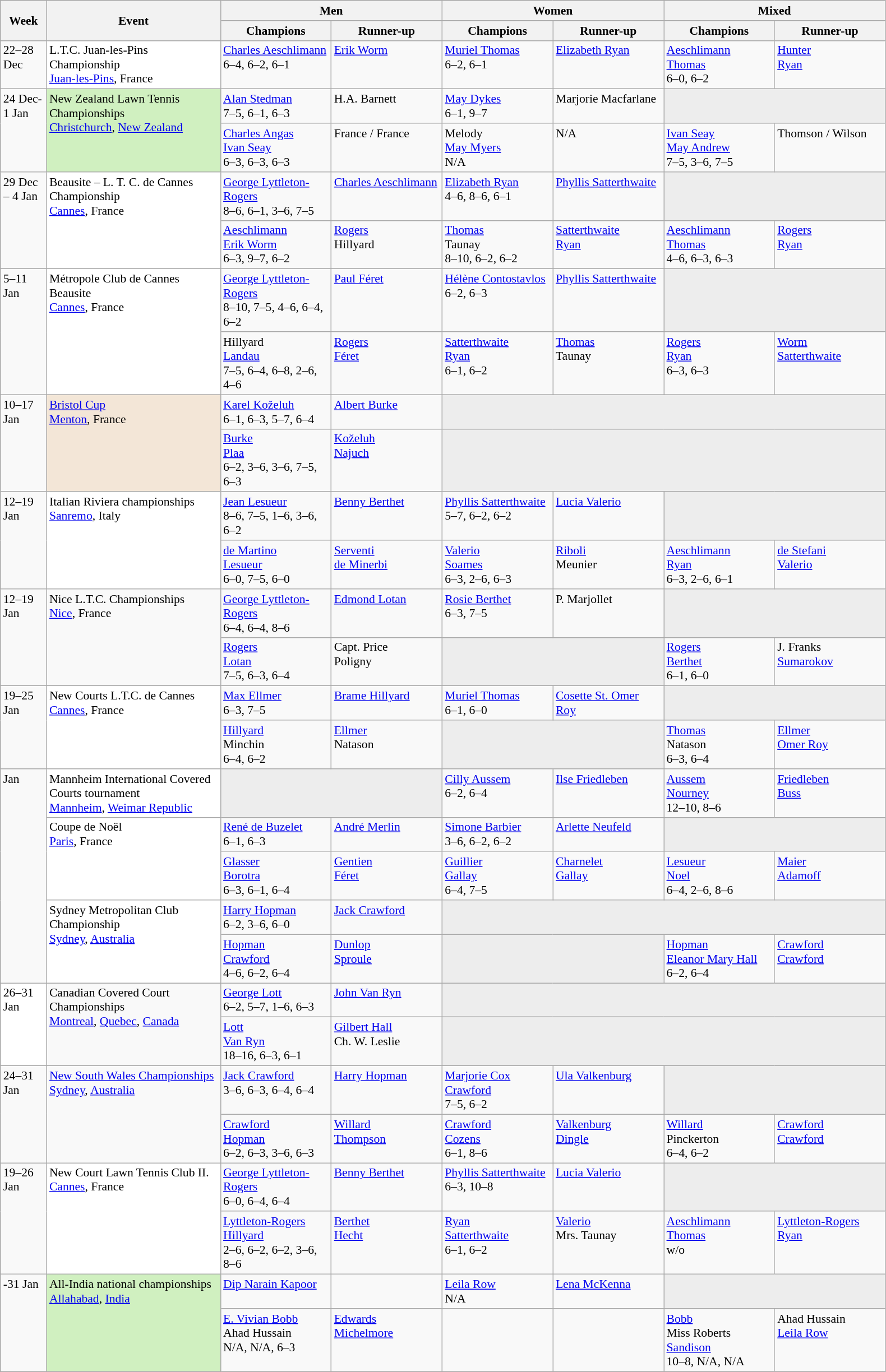<table class="wikitable" style="font-size:90%;">
<tr>
<th rowspan="2" style="width:48px;">Week</th>
<th rowspan="2" style="width:200px;">Event</th>
<th colspan="2" style="width:250px;">Men</th>
<th colspan="2" style="width:250px;">Women</th>
<th colspan="2" style="width:250px;">Mixed</th>
</tr>
<tr>
<th style="width:125px;">Champions</th>
<th style="width:125px;">Runner-up</th>
<th style="width:125px;">Champions</th>
<th style="width:125px;">Runner-up</th>
<th style="width:125px;">Champions</th>
<th style="width:125px;">Runner-up</th>
</tr>
<tr valign=top>
<td>22–28 Dec</td>
<td style="background:#fff;">L.T.C. Juan-les-Pins Championship<br><a href='#'>Juan-les-Pins</a>, France</td>
<td> <a href='#'>Charles Aeschlimann</a><br>6–4, 6–2, 6–1</td>
<td> <a href='#'>Erik Worm</a></td>
<td> <a href='#'>Muriel Thomas</a><br>6–2, 6–1</td>
<td> <a href='#'>Elizabeth Ryan</a></td>
<td> <a href='#'>Aeschlimann</a> <br>  <a href='#'>Thomas</a><br>6–0, 6–2</td>
<td> <a href='#'>Hunter</a> <br>  <a href='#'>Ryan</a></td>
</tr>
<tr valign=top>
<td rowspan=2>24 Dec-1 Jan</td>
<td rowspan=2 style="background:#d0f0c0">New Zealand Lawn Tennis Championships<br><a href='#'>Christchurch</a>, <a href='#'>New Zealand</a></td>
<td> <a href='#'>Alan Stedman</a><br>7–5, 6–1, 6–3</td>
<td> H.A. Barnett</td>
<td> <a href='#'>May Dykes</a><br>6–1, 9–7</td>
<td> Marjorie Macfarlane</td>
<td style="background:#ededed;" colspan="2"></td>
</tr>
<tr valign=top>
<td> <a href='#'>Charles Angas</a> <br> <a href='#'>Ivan Seay</a><br>6–3, 6–3, 6–3</td>
<td>France / France</td>
<td> Melody <br> <a href='#'>May Myers</a><br>N/A</td>
<td>N/A</td>
<td> <a href='#'>Ivan Seay</a> <br> <a href='#'>May Andrew</a><br>7–5, 3–6, 7–5</td>
<td>Thomson / Wilson</td>
</tr>
<tr valign=top>
<td rowspan=2>29 Dec – 4 Jan</td>
<td rowspan="2" style="background:#fff;">Beausite – L. T. C. de Cannes Championship<br><a href='#'>Cannes</a>, France</td>
<td> <a href='#'>George Lyttleton-Rogers</a><br>8–6, 6–1, 3–6, 7–5</td>
<td> <a href='#'>Charles Aeschlimann</a></td>
<td> <a href='#'>Elizabeth Ryan</a><br>4–6, 8–6, 6–1</td>
<td> <a href='#'>Phyllis Satterthwaite</a></td>
<td style="background:#ededed;" colspan="2"></td>
</tr>
<tr valign=top>
<td> <a href='#'>Aeschlimann</a> <br>  <a href='#'>Erik Worm</a><br>6–3, 9–7, 6–2</td>
<td> <a href='#'>Rogers</a> <br>  Hillyard</td>
<td> <a href='#'>Thomas</a> <br> Taunay<br>8–10, 6–2, 6–2</td>
<td> <a href='#'>Satterthwaite</a> <br>  <a href='#'>Ryan</a></td>
<td> <a href='#'>Aeschlimann</a> <br>  <a href='#'>Thomas</a><br>4–6, 6–3, 6–3</td>
<td> <a href='#'>Rogers</a> <br>  <a href='#'>Ryan</a></td>
</tr>
<tr valign=top>
<td rowspan=2>5–11 Jan</td>
<td rowspan="2" style="background:#fff;">Métropole Club de Cannes Beausite<br><a href='#'>Cannes</a>, France</td>
<td> <a href='#'>George Lyttleton-Rogers</a><br>8–10, 7–5, 4–6, 6–4, 6–2</td>
<td> <a href='#'>Paul Féret</a></td>
<td> <a href='#'>Hélène Contostavlos</a><br>6–2, 6–3</td>
<td> <a href='#'>Phyllis Satterthwaite</a></td>
<td style="background:#ededed;" colspan="2"></td>
</tr>
<tr valign=top>
<td> Hillyard <br>  <a href='#'>Landau</a><br>7–5, 6–4, 6–8, 2–6, 4–6</td>
<td> <a href='#'>Rogers</a> <br>  <a href='#'>Féret</a></td>
<td> <a href='#'>Satterthwaite</a> <br>  <a href='#'>Ryan</a><br>6–1, 6–2</td>
<td> <a href='#'>Thomas</a> <br> Taunay</td>
<td> <a href='#'>Rogers</a> <br>  <a href='#'>Ryan</a><br>6–3, 6–3</td>
<td> <a href='#'>Worm</a> <br>  <a href='#'>Satterthwaite</a></td>
</tr>
<tr valign=top>
<td rowspan=2>10–17 Jan</td>
<td rowspan=2 style="background:#F3E6D7"><a href='#'>Bristol Cup</a><br><a href='#'>Menton</a>, France</td>
<td> <a href='#'>Karel Koželuh</a><br>6–1, 6–3, 5–7, 6–4</td>
<td> <a href='#'>Albert Burke</a></td>
<td style="background:#ededed;" colspan="4"></td>
</tr>
<tr valign=top>
<td> <a href='#'>Burke</a> <br>  <a href='#'>Plaa</a><br>6–2, 3–6, 3–6, 7–5, 6–3</td>
<td> <a href='#'>Koželuh</a> <br>  <a href='#'>Najuch</a></td>
<td style="background:#ededed;" colspan="4"></td>
</tr>
<tr valign=top>
<td rowspan=2>12–19 Jan</td>
<td rowspan=2 style="background:#fff;">Italian Riviera championships<br><a href='#'>Sanremo</a>, Italy</td>
<td> <a href='#'>Jean Lesueur</a><br>8–6, 7–5, 1–6, 3–6, 6–2</td>
<td> <a href='#'>Benny Berthet</a></td>
<td> <a href='#'>Phyllis Satterthwaite</a><br>5–7, 6–2, 6–2 </td>
<td> <a href='#'>Lucia Valerio</a></td>
<td style="background:#ededed;" colspan="2"></td>
</tr>
<tr valign=top>
<td> <a href='#'>de Martino</a> <br>  <a href='#'>Lesueur</a><br>6–0, 7–5, 6–0</td>
<td> <a href='#'>Serventi</a> <br>  <a href='#'>de Minerbi</a></td>
<td> <a href='#'>Valerio</a> <br>  <a href='#'>Soames</a><br>6–3, 2–6, 6–3</td>
<td> <a href='#'>Riboli</a> <br> Meunier</td>
<td> <a href='#'>Aeschlimann</a> <br>  <a href='#'>Ryan</a><br>6–3, 2–6, 6–1 </td>
<td> <a href='#'>de Stefani</a> <br>  <a href='#'>Valerio</a></td>
</tr>
<tr valign=top>
<td rowspan=2>12–19 Jan</td>
<td rowspan=2>Nice L.T.C. Championships<br><a href='#'>Nice</a>, France</td>
<td> <a href='#'>George Lyttleton-Rogers</a><br>6–4, 6–4, 8–6</td>
<td> <a href='#'>Edmond Lotan</a></td>
<td> <a href='#'>Rosie Berthet</a><br>6–3, 7–5</td>
<td> P. Marjollet</td>
<td style="background:#ededed;" colspan="2"></td>
</tr>
<tr valign=top>
<td> <a href='#'>Rogers</a> <br>  <a href='#'>Lotan</a><br>7–5, 6–3, 6–4</td>
<td>Capt. Price <br> Poligny</td>
<td style="background:#ededed;" colspan="2"></td>
<td> <a href='#'>Rogers</a> <br>  <a href='#'>Berthet</a><br>6–1, 6–0</td>
<td>J. Franks <br>  <a href='#'>Sumarokov</a></td>
</tr>
<tr valign=top>
<td rowspan=2>19–25 Jan</td>
<td rowspan="2" style="background:#fff;">New Courts L.T.C. de Cannes<br><a href='#'>Cannes</a>, France</td>
<td> <a href='#'>Max Ellmer</a><br>6–3, 7–5</td>
<td> <a href='#'>Brame Hillyard</a></td>
<td> <a href='#'>Muriel Thomas</a><br>6–1, 6–0</td>
<td> <a href='#'>Cosette St. Omer Roy</a></td>
<td style="background:#ededed;" colspan="2"></td>
</tr>
<tr valign=top>
<td> <a href='#'>Hillyard</a> <br> Minchin<br>6–4, 6–2</td>
<td> <a href='#'>Ellmer</a> <br> Natason</td>
<td style="background:#ededed;" colspan="2"></td>
<td> <a href='#'>Thomas</a> <br> Natason<br>6–3, 6–4</td>
<td> <a href='#'>Ellmer</a> <br>  <a href='#'>Omer Roy</a></td>
</tr>
<tr valign=top>
<td rowspan="5">Jan</td>
<td style="background:#fff;">Mannheim International Covered Courts tournament<br><a href='#'>Mannheim</a>, <a href='#'>Weimar Republic</a></td>
<td style="background:#ededed;" colspan="2"></td>
<td> <a href='#'>Cilly Aussem</a><br>6–2, 6–4</td>
<td> <a href='#'>Ilse Friedleben</a></td>
<td> <a href='#'>Aussem</a> <br>  <a href='#'>Nourney</a><br>12–10, 8–6</td>
<td> <a href='#'>Friedleben</a> <br> <a href='#'>Buss</a></td>
</tr>
<tr valign=top>
<td rowspan="2" style="background:#fff;">Coupe de Noël<br><a href='#'>Paris</a>, France</td>
<td> <a href='#'>René de Buzelet</a><br>6–1, 6–3</td>
<td> <a href='#'>André Merlin</a></td>
<td> <a href='#'>Simone Barbier</a><br>3–6, 6–2, 6–2</td>
<td> <a href='#'>Arlette Neufeld</a></td>
<td style="background:#ededed;" colspan="2"></td>
</tr>
<tr valign=top>
<td> <a href='#'>Glasser</a> <br> <a href='#'>Borotra</a><br>6–3, 6–1, 6–4</td>
<td> <a href='#'>Gentien</a> <br> <a href='#'>Féret</a></td>
<td> <a href='#'>Guillier</a> <br><a href='#'>Gallay</a><br>6–4, 7–5</td>
<td>  <a href='#'>Charnelet</a> <br> <a href='#'>Gallay</a></td>
<td> <a href='#'>Lesueur</a> <br>  <a href='#'>Noel</a><br>6–4, 2–6, 8–6</td>
<td> <a href='#'>Maier</a> <br>  <a href='#'>Adamoff</a></td>
</tr>
<tr valign=top>
<td rowspan="2" style="background:#fff;">Sydney Metropolitan Club Championship<br><a href='#'>Sydney</a>, <a href='#'>Australia</a></td>
<td> <a href='#'>Harry Hopman</a><br>6–2, 3–6, 6–0</td>
<td> <a href='#'>Jack Crawford</a></td>
<td style="background:#ededed;" colspan="4"></td>
</tr>
<tr valign=top>
<td> <a href='#'>Hopman</a> <br>  <a href='#'>Crawford</a><br>4–6, 6–2, 6–4</td>
<td> <a href='#'>Dunlop</a> <br>  <a href='#'>Sproule</a></td>
<td style="background:#ededed;" colspan="2"></td>
<td> <a href='#'>Hopman</a> <br>  <a href='#'>Eleanor Mary Hall</a><br>6–2, 6–4</td>
<td> <a href='#'>Crawford</a> <br>  <a href='#'>Crawford</a></td>
</tr>
<tr valign=top>
<td rowspan="2" style="background:#fff;">26–31 Jan </td>
<td rowspan="2">Canadian Covered Court Championships<br><a href='#'>Montreal</a>, <a href='#'>Quebec</a>, <a href='#'>Canada</a></td>
<td> <a href='#'>George Lott</a><br>6–2, 5–7, 1–6, 6–3 </td>
<td> <a href='#'>John Van Ryn</a></td>
<td style="background:#ededed;" colspan="4"></td>
</tr>
<tr valign=top>
<td> <a href='#'>Lott</a> <br>   <a href='#'>Van Ryn</a><br>18–16, 6–3, 6–1</td>
<td> <a href='#'>Gilbert Hall</a> <br>  Ch. W. Leslie</td>
<td style="background:#ededed;" colspan="4"></td>
</tr>
<tr valign=top>
<td rowspan=2>24–31 Jan</td>
<td rowspan=2><a href='#'>New South Wales Championships</a><br><a href='#'>Sydney</a>, <a href='#'>Australia</a></td>
<td> <a href='#'>Jack Crawford</a><br>3–6, 6–3, 6–4, 6–4</td>
<td> <a href='#'>Harry Hopman</a></td>
<td> <a href='#'>Marjorie Cox Crawford</a><br>7–5, 6–2</td>
<td> <a href='#'>Ula Valkenburg</a></td>
<td style="background:#ededed;" colspan="2"></td>
</tr>
<tr valign=top>
<td> <a href='#'>Crawford</a> <br>  <a href='#'>Hopman</a><br>6–2, 6–3, 3–6, 6–3</td>
<td> <a href='#'>Willard</a> <br> <a href='#'>Thompson</a></td>
<td> <a href='#'>Crawford</a> <br>  <a href='#'>Cozens</a><br>6–1, 8–6</td>
<td> <a href='#'>Valkenburg</a> <br> <a href='#'>Dingle</a></td>
<td> <a href='#'>Willard</a> <br> Pinckerton<br>6–4, 6–2</td>
<td> <a href='#'>Crawford</a> <br>  <a href='#'>Crawford</a></td>
</tr>
<tr valign=top>
<td rowspan=2>19–26 Jan</td>
<td rowspan="2" style="background:#fff;">New Court Lawn Tennis Club II.<br><a href='#'>Cannes</a>, France</td>
<td> <a href='#'>George Lyttleton-Rogers</a><br>6–0, 6–4, 6–4</td>
<td> <a href='#'>Benny Berthet</a></td>
<td> <a href='#'>Phyllis Satterthwaite</a><br>6–3, 10–8 </td>
<td> <a href='#'>Lucia Valerio</a></td>
<td style="background:#ededed;" colspan="2"></td>
</tr>
<tr valign=top>
<td> <a href='#'>Lyttleton-Rogers</a> <br>  <a href='#'>Hillyard</a><br>2–6, 6–2, 6–2, 3–6, 8–6</td>
<td> <a href='#'>Berthet</a> <br>  <a href='#'>Hecht</a></td>
<td> <a href='#'>Ryan</a> <br>  <a href='#'>Satterthwaite</a><br>6–1, 6–2</td>
<td> <a href='#'>Valerio</a> <br>  Mrs. Taunay</td>
<td> <a href='#'>Aeschlimann</a> <br>  <a href='#'>Thomas</a><br>w/o</td>
<td> <a href='#'>Lyttleton-Rogers</a> <br>  <a href='#'>Ryan</a></td>
</tr>
<tr valign=top>
<td rowspan=2>-31 Jan </td>
<td rowspan=2 style="background:#d0f0c0">All-India national championships<br><a href='#'>Allahabad</a>, <a href='#'>India</a></td>
<td> <a href='#'>Dip Narain Kapoor</a></td>
<td></td>
<td> <a href='#'>Leila Row</a><br>N/A</td>
<td> <a href='#'>Lena McKenna</a></td>
<td style="background:#ededed;" colspan="2"></td>
</tr>
<tr valign=top>
<td> <a href='#'>E. Vivian Bobb</a> <br>  Ahad Hussain<br>N/A, N/A, 6–3</td>
<td> <a href='#'>Edwards</a> <br>  <a href='#'>Michelmore</a></td>
<td></td>
<td></td>
<td> <a href='#'>Bobb</a> <br>  Miss Roberts <a href='#'>Sandison</a><br>10–8, N/A, N/A</td>
<td> Ahad Hussain <br>   <a href='#'>Leila Row</a></td>
</tr>
</table>
